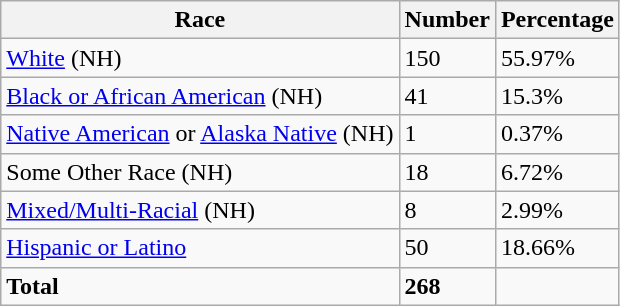<table class="wikitable">
<tr>
<th>Race</th>
<th>Number</th>
<th>Percentage</th>
</tr>
<tr>
<td><a href='#'>White</a> (NH)</td>
<td>150</td>
<td>55.97%</td>
</tr>
<tr>
<td><a href='#'>Black or African American</a> (NH)</td>
<td>41</td>
<td>15.3%</td>
</tr>
<tr>
<td><a href='#'>Native American</a> or <a href='#'>Alaska Native</a> (NH)</td>
<td>1</td>
<td>0.37%</td>
</tr>
<tr>
<td>Some Other Race (NH)</td>
<td>18</td>
<td>6.72%</td>
</tr>
<tr>
<td><a href='#'>Mixed/Multi-Racial</a> (NH)</td>
<td>8</td>
<td>2.99%</td>
</tr>
<tr>
<td><a href='#'>Hispanic or Latino</a></td>
<td>50</td>
<td>18.66%</td>
</tr>
<tr>
<td><strong>Total</strong></td>
<td><strong>268</strong></td>
<td></td>
</tr>
</table>
